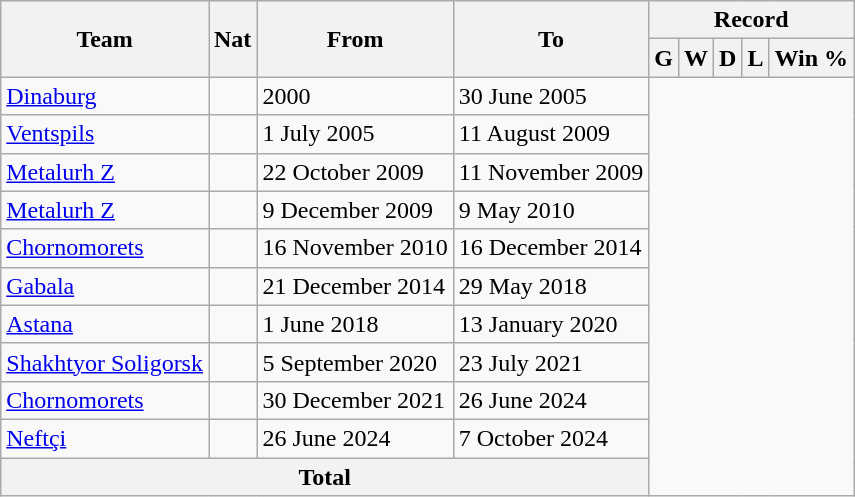<table class=wikitable style="text-align: center">
<tr>
<th rowspan=2>Team</th>
<th rowspan=2>Nat</th>
<th rowspan=2>From</th>
<th rowspan=2>To</th>
<th colspan=10>Record</th>
</tr>
<tr>
<th>G</th>
<th>W</th>
<th>D</th>
<th>L</th>
<th>Win %</th>
</tr>
<tr>
<td align=left><a href='#'>Dinaburg</a></td>
<td></td>
<td align=left>2000</td>
<td align=left>30 June 2005<br></td>
</tr>
<tr>
<td align=left><a href='#'>Ventspils</a></td>
<td></td>
<td align=left>1 July 2005 </td>
<td align=left>11 August 2009<br></td>
</tr>
<tr>
<td align=left><a href='#'>Metalurh Z</a></td>
<td></td>
<td align=left>22 October 2009 </td>
<td align=left>11 November 2009 <br></td>
</tr>
<tr>
<td align=left><a href='#'>Metalurh Z</a></td>
<td></td>
<td align=left>9 December 2009 </td>
<td align=left>9 May 2010 <br></td>
</tr>
<tr>
<td align=left><a href='#'>Chornomorets</a></td>
<td></td>
<td align=left>16 November 2010 </td>
<td align=left>16 December 2014 <br></td>
</tr>
<tr>
<td align=left><a href='#'>Gabala</a></td>
<td></td>
<td align=left>21 December 2014</td>
<td align=left>29 May 2018<br></td>
</tr>
<tr>
<td align=left><a href='#'>Astana</a></td>
<td></td>
<td align=left>1 June 2018</td>
<td align=left>13 January 2020<br></td>
</tr>
<tr>
<td align=left><a href='#'>Shakhtyor Soligorsk</a></td>
<td></td>
<td align=left>5 September 2020</td>
<td align=left>23 July 2021<br></td>
</tr>
<tr>
<td align=left><a href='#'>Chornomorets</a></td>
<td></td>
<td align=left>30 December 2021 </td>
<td align=left>26 June 2024<br></td>
</tr>
<tr>
<td align=left><a href='#'>Neftçi</a></td>
<td></td>
<td align=left>26 June 2024 </td>
<td align=left>7 October 2024<br></td>
</tr>
<tr>
<th colspan=4>Total<br></th>
</tr>
</table>
